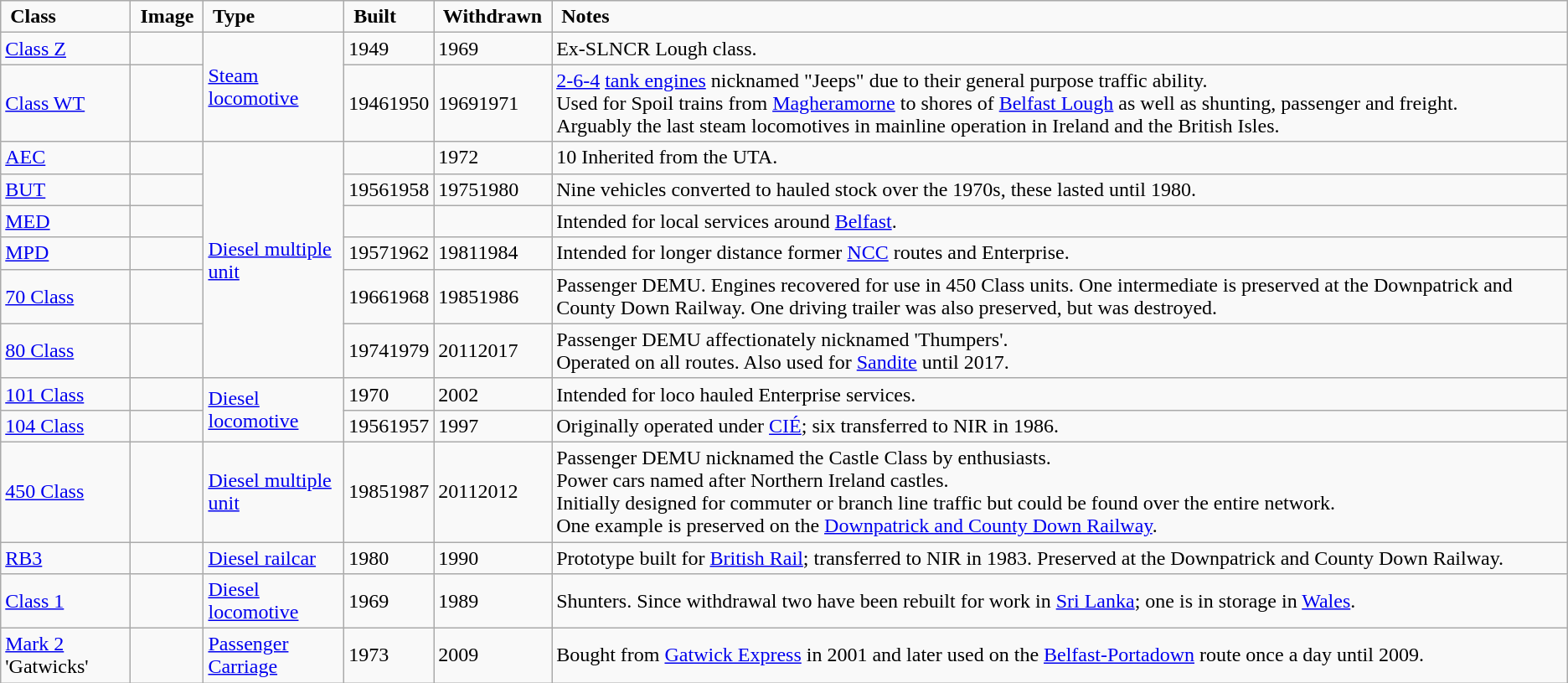<table class="wikitable">
<tr style="background:#f9f9f9;">
<td><strong> Class </strong></td>
<td><strong> Image </strong></td>
<td><strong> Type </strong></td>
<td><strong> Built </strong></td>
<td><strong> Withdrawn </strong></td>
<td><strong> Notes </strong></td>
</tr>
<tr>
<td><a href='#'>Class Z</a></td>
<td></td>
<td rowspan="2"><a href='#'>Steam locomotive</a></td>
<td>1949</td>
<td>1969</td>
<td>Ex-SLNCR Lough class.</td>
</tr>
<tr>
<td><a href='#'>Class WT</a></td>
<td></td>
<td>19461950</td>
<td>19691971</td>
<td><a href='#'>2-6-4</a> <a href='#'>tank engines</a> nicknamed "Jeeps" due to their general purpose traffic ability.<br>Used for Spoil trains from <a href='#'>Magheramorne</a> to shores of <a href='#'>Belfast Lough</a> as well as shunting, passenger and freight.<br>Arguably the last steam locomotives in mainline operation in Ireland and the British Isles.</td>
</tr>
<tr>
<td><a href='#'>AEC</a></td>
<td></td>
<td rowspan="6"><a href='#'>Diesel multiple unit</a></td>
<td></td>
<td>1972</td>
<td>10 Inherited from the UTA.</td>
</tr>
<tr>
<td><a href='#'>BUT</a></td>
<td></td>
<td>19561958</td>
<td>19751980</td>
<td>Nine vehicles converted to hauled stock over the 1970s, these lasted until 1980.</td>
</tr>
<tr>
<td><a href='#'>MED</a></td>
<td></td>
<td></td>
<td></td>
<td>Intended for local services around <a href='#'>Belfast</a>.</td>
</tr>
<tr>
<td><a href='#'>MPD</a></td>
<td></td>
<td>19571962</td>
<td>19811984</td>
<td>Intended for longer distance former <a href='#'>NCC</a> routes and Enterprise.</td>
</tr>
<tr>
<td><a href='#'>70 Class</a></td>
<td></td>
<td>19661968</td>
<td>19851986</td>
<td>Passenger DEMU. Engines recovered for use in 450 Class units. One intermediate  is preserved at the Downpatrick and County Down Railway. One driving trailer was also preserved, but was destroyed.</td>
</tr>
<tr>
<td><a href='#'>80 Class</a></td>
<td></td>
<td>19741979</td>
<td>20112017</td>
<td>Passenger DEMU affectionately nicknamed 'Thumpers'.<br>Operated on all routes. Also used for <a href='#'>Sandite</a> until 2017.</td>
</tr>
<tr>
<td><a href='#'>101 Class</a></td>
<td></td>
<td rowspan="2"><a href='#'>Diesel locomotive</a></td>
<td>1970</td>
<td>2002</td>
<td>Intended for loco hauled Enterprise services.</td>
</tr>
<tr>
<td><a href='#'>104 Class</a></td>
<td></td>
<td>19561957</td>
<td>1997</td>
<td>Originally operated under <a href='#'>CIÉ</a>; six transferred to NIR in 1986.</td>
</tr>
<tr>
<td><a href='#'>450 Class</a></td>
<td></td>
<td><a href='#'>Diesel multiple unit</a></td>
<td>19851987</td>
<td>20112012</td>
<td>Passenger DEMU nicknamed the Castle Class by enthusiasts.<br>Power cars named after Northern Ireland castles.<br>Initially designed for commuter or branch line traffic but could be found over the entire network.<br>One example is preserved on the <a href='#'>Downpatrick and County Down Railway</a>.</td>
</tr>
<tr>
<td><a href='#'>RB3</a></td>
<td></td>
<td><a href='#'>Diesel railcar</a></td>
<td>1980</td>
<td>1990</td>
<td>Prototype built for <a href='#'>British Rail</a>; transferred to NIR in 1983. Preserved at the Downpatrick and County Down Railway.</td>
</tr>
<tr>
<td><a href='#'>Class 1</a></td>
<td></td>
<td><a href='#'>Diesel locomotive</a></td>
<td>1969</td>
<td>1989</td>
<td>Shunters. Since withdrawal two have been rebuilt for work in <a href='#'>Sri Lanka</a>; one is in storage in <a href='#'>Wales</a>.</td>
</tr>
<tr>
<td><a href='#'>Mark 2</a> 'Gatwicks'</td>
<td></td>
<td><a href='#'>Passenger Carriage</a></td>
<td>1973</td>
<td>2009</td>
<td>Bought from <a href='#'>Gatwick Express</a> in 2001 and later used on the <a href='#'>Belfast-Portadown</a> route once a day until 2009.</td>
</tr>
</table>
